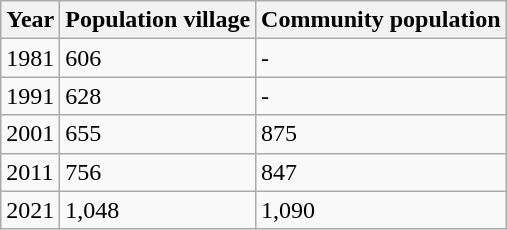<table class="wikitable">
<tr>
<th>Year</th>
<th>Population village</th>
<th>Community population</th>
</tr>
<tr>
<td>1981</td>
<td>606</td>
<td>-</td>
</tr>
<tr>
<td>1991</td>
<td>628</td>
<td>-</td>
</tr>
<tr>
<td>2001</td>
<td>655</td>
<td>875</td>
</tr>
<tr>
<td>2011</td>
<td>756</td>
<td>847</td>
</tr>
<tr>
<td>2021</td>
<td>1,048</td>
<td>1,090</td>
</tr>
</table>
